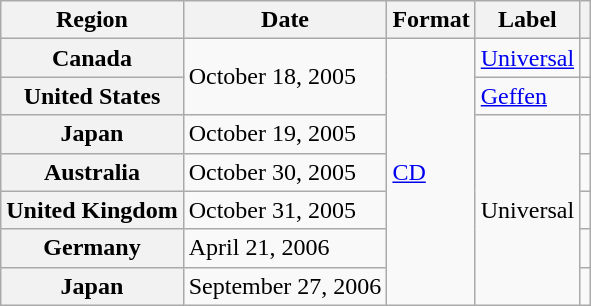<table class="wikitable plainrowheaders">
<tr>
<th scope="col">Region</th>
<th scope="col">Date</th>
<th scope="col">Format</th>
<th scope="col">Label</th>
<th scope="col"></th>
</tr>
<tr>
<th scope="row">Canada</th>
<td rowspan="2">October 18, 2005</td>
<td rowspan="7"><a href='#'>CD</a></td>
<td><a href='#'>Universal</a></td>
<td></td>
</tr>
<tr>
<th scope="row">United States</th>
<td><a href='#'>Geffen</a></td>
<td></td>
</tr>
<tr>
<th scope="row">Japan</th>
<td>October 19, 2005</td>
<td rowspan="5">Universal</td>
<td></td>
</tr>
<tr>
<th scope="row">Australia</th>
<td>October 30, 2005</td>
<td></td>
</tr>
<tr>
<th scope="row">United Kingdom</th>
<td>October 31, 2005</td>
<td></td>
</tr>
<tr>
<th scope="row">Germany</th>
<td>April 21, 2006</td>
<td></td>
</tr>
<tr>
<th scope="row">Japan</th>
<td>September 27, 2006</td>
<td></td>
</tr>
</table>
